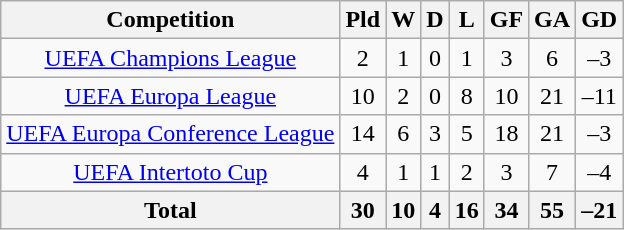<table class="wikitable" style="text-align: center;">
<tr>
<th>Competition</th>
<th>Pld</th>
<th>W</th>
<th>D</th>
<th>L</th>
<th>GF</th>
<th>GA</th>
<th>GD</th>
</tr>
<tr>
<td><a href='#'>UEFA Champions League</a></td>
<td>2</td>
<td>1</td>
<td>0</td>
<td>1</td>
<td>3</td>
<td>6</td>
<td>–3</td>
</tr>
<tr>
<td><a href='#'>UEFA Europa League</a></td>
<td>10</td>
<td>2</td>
<td>0</td>
<td>8</td>
<td>10</td>
<td>21</td>
<td>–11</td>
</tr>
<tr>
<td><a href='#'>UEFA Europa Conference League</a></td>
<td>14</td>
<td>6</td>
<td>3</td>
<td>5</td>
<td>18</td>
<td>21</td>
<td>–3</td>
</tr>
<tr>
<td><a href='#'>UEFA Intertoto Cup</a></td>
<td>4</td>
<td>1</td>
<td>1</td>
<td>2</td>
<td>3</td>
<td>7</td>
<td>–4</td>
</tr>
<tr>
<th>Total</th>
<th>30</th>
<th>10</th>
<th>4</th>
<th>16</th>
<th>34</th>
<th>55</th>
<th>–21</th>
</tr>
</table>
